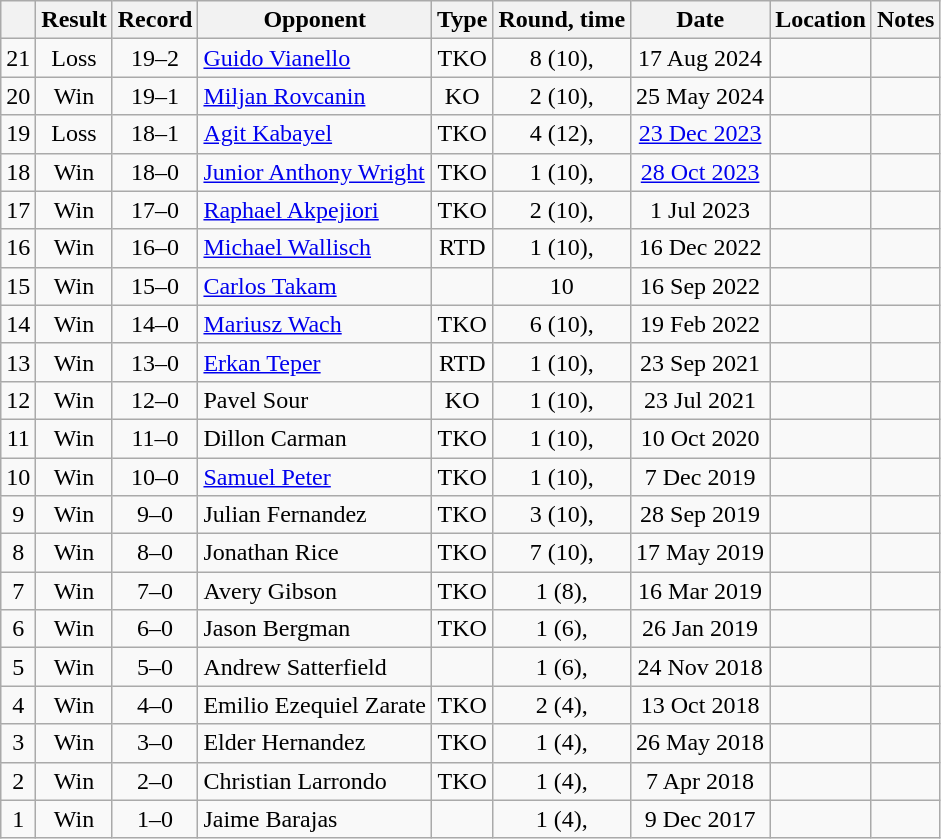<table class="wikitable" style="text-align:center">
<tr>
<th></th>
<th>Result</th>
<th>Record</th>
<th>Opponent</th>
<th>Type</th>
<th>Round, time</th>
<th>Date</th>
<th>Location</th>
<th>Notes</th>
</tr>
<tr>
<td>21</td>
<td>Loss</td>
<td>19–2</td>
<td style="text-align:left;"><a href='#'>Guido Vianello</a></td>
<td>TKO</td>
<td>8 (10), </td>
<td>17 Aug 2024</td>
<td style="text-align:left;"></td>
<td></td>
</tr>
<tr>
<td>20</td>
<td>Win</td>
<td>19–1</td>
<td style="text-align:left;"><a href='#'>Miljan Rovcanin</a></td>
<td>KO</td>
<td>2 (10), </td>
<td>25 May 2024</td>
<td style="text-align:left;"></td>
<td></td>
</tr>
<tr>
<td>19</td>
<td>Loss</td>
<td>18–1</td>
<td align=left><a href='#'>Agit Kabayel</a></td>
<td>TKO</td>
<td>4 (12), </td>
<td><a href='#'>23 Dec 2023</a></td>
<td align=left></td>
<td align=left></td>
</tr>
<tr>
<td>18</td>
<td>Win</td>
<td>18–0</td>
<td align=left><a href='#'>Junior Anthony Wright</a></td>
<td>TKO</td>
<td>1 (10), </td>
<td><a href='#'>28 Oct 2023</a></td>
<td align=left></td>
<td style="text-align:left;"></td>
</tr>
<tr>
<td>17</td>
<td>Win</td>
<td>17–0</td>
<td style="text-align:left;"><a href='#'>Raphael Akpejiori</a></td>
<td>TKO</td>
<td>2 (10), </td>
<td>1 Jul 2023</td>
<td style="text-align:left;"></td>
<td style="text-align:left;"></td>
</tr>
<tr>
<td>16</td>
<td>Win</td>
<td>16–0</td>
<td style="text-align:left;"><a href='#'>Michael Wallisch</a></td>
<td>RTD</td>
<td>1 (10), </td>
<td>16 Dec 2022</td>
<td style="text-align:left;"></td>
<td style="text-align:left;"></td>
</tr>
<tr>
<td>15</td>
<td>Win</td>
<td>15–0</td>
<td style="text-align:left;"><a href='#'>Carlos Takam</a></td>
<td></td>
<td>10</td>
<td>16 Sep 2022</td>
<td style="text-align:left;"></td>
<td style="text-align:left;"></td>
</tr>
<tr>
<td>14</td>
<td>Win</td>
<td>14–0</td>
<td style="text-align:left;"><a href='#'>Mariusz Wach</a></td>
<td>TKO</td>
<td>6 (10), </td>
<td>19 Feb 2022</td>
<td style="text-align:left;"></td>
<td style="text-align:left;"></td>
</tr>
<tr>
<td>13</td>
<td>Win</td>
<td>13–0</td>
<td style="text-align:left;"><a href='#'>Erkan Teper</a></td>
<td>RTD</td>
<td>1 (10), </td>
<td>23 Sep 2021</td>
<td style="text-align:left;"></td>
<td style="text-align:left;"></td>
</tr>
<tr>
<td>12</td>
<td>Win</td>
<td>12–0</td>
<td align=left>Pavel Sour</td>
<td>KO</td>
<td>1 (10), </td>
<td>23 Jul 2021</td>
<td style="text-align:left;"></td>
<td style="text-align:left;"></td>
</tr>
<tr>
<td>11</td>
<td>Win</td>
<td>11–0</td>
<td align=left>Dillon Carman</td>
<td>TKO</td>
<td>1 (10), </td>
<td>10 Oct 2020</td>
<td style="text-align:left;"></td>
<td style="text-align:left;"></td>
</tr>
<tr>
<td>10</td>
<td>Win</td>
<td>10–0</td>
<td align=left><a href='#'>Samuel Peter</a></td>
<td>TKO</td>
<td>1 (10), </td>
<td>7 Dec 2019</td>
<td style="text-align:left;"></td>
<td style="text-align:left;"></td>
</tr>
<tr>
<td>9</td>
<td>Win</td>
<td>9–0</td>
<td align=left>Julian Fernandez</td>
<td>TKO</td>
<td>3 (10), </td>
<td>28 Sep 2019</td>
<td style="text-align:left;"></td>
<td style="text-align:left;"></td>
</tr>
<tr>
<td>8</td>
<td>Win</td>
<td>8–0</td>
<td align=left>Jonathan Rice</td>
<td>TKO</td>
<td>7 (10), </td>
<td>17 May 2019</td>
<td style="text-align:left;"></td>
<td style="text-align:left;"></td>
</tr>
<tr>
<td>7</td>
<td>Win</td>
<td>7–0</td>
<td align=left>Avery Gibson</td>
<td>TKO</td>
<td>1 (8), </td>
<td>16 Mar 2019</td>
<td style="text-align:left;"></td>
<td></td>
</tr>
<tr>
<td>6</td>
<td>Win</td>
<td>6–0</td>
<td align=left>Jason Bergman</td>
<td>TKO</td>
<td>1 (6), </td>
<td>26 Jan 2019</td>
<td style="text-align:left;"></td>
<td></td>
</tr>
<tr>
<td>5</td>
<td>Win</td>
<td>5–0</td>
<td align=left>Andrew Satterfield</td>
<td></td>
<td>1 (6), </td>
<td>24 Nov 2018</td>
<td style="text-align:left;"></td>
<td></td>
</tr>
<tr>
<td>4</td>
<td>Win</td>
<td>4–0</td>
<td align=left>Emilio Ezequiel Zarate</td>
<td>TKO</td>
<td>2 (4), </td>
<td>13 Oct 2018</td>
<td style="text-align:left;"></td>
<td></td>
</tr>
<tr>
<td>3</td>
<td>Win</td>
<td>3–0</td>
<td align=left>Elder Hernandez</td>
<td>TKO</td>
<td>1 (4), </td>
<td>26 May 2018</td>
<td style="text-align:left;"></td>
<td></td>
</tr>
<tr>
<td>2</td>
<td>Win</td>
<td>2–0</td>
<td align=left>Christian Larrondo</td>
<td>TKO</td>
<td>1 (4), </td>
<td>7 Apr 2018</td>
<td style="text-align:left;"></td>
<td></td>
</tr>
<tr>
<td>1</td>
<td>Win</td>
<td>1–0</td>
<td align=left>Jaime Barajas</td>
<td></td>
<td>1 (4), </td>
<td>9 Dec 2017</td>
<td style="text-align:left;"></td>
<td></td>
</tr>
</table>
